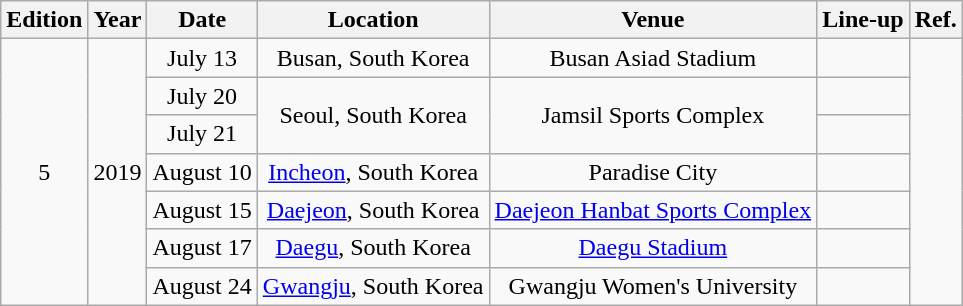<table class="wikitable" border="1" style="text-align:center;">
<tr>
<th scope="col">Edition</th>
<th scope="col">Year</th>
<th scope="col">Date</th>
<th scope="col">Location</th>
<th scope="col">Venue</th>
<th scope="col">Line-up</th>
<th scope="col">Ref.</th>
</tr>
<tr>
<td rowspan="7">5</td>
<td rowspan="7">2019</td>
<td>July 13</td>
<td>Busan, South Korea</td>
<td>Busan Asiad Stadium</td>
<td></td>
<td rowspan="7"></td>
</tr>
<tr>
<td>July 20</td>
<td rowspan="2">Seoul, South Korea</td>
<td rowspan="2">Jamsil Sports Complex</td>
<td></td>
</tr>
<tr>
<td>July 21</td>
<td></td>
</tr>
<tr>
<td>August 10</td>
<td><a href='#'>Incheon</a>, South Korea</td>
<td>Paradise City</td>
<td></td>
</tr>
<tr>
<td>August 15</td>
<td><a href='#'>Daejeon</a>, South Korea</td>
<td><a href='#'>Daejeon Hanbat Sports Complex</a></td>
<td></td>
</tr>
<tr>
<td>August 17</td>
<td><a href='#'>Daegu</a>, South Korea</td>
<td><a href='#'>Daegu Stadium</a></td>
<td></td>
</tr>
<tr>
<td>August 24</td>
<td><a href='#'>Gwangju</a>, South Korea</td>
<td>Gwangju Women's University</td>
<td></td>
</tr>
</table>
